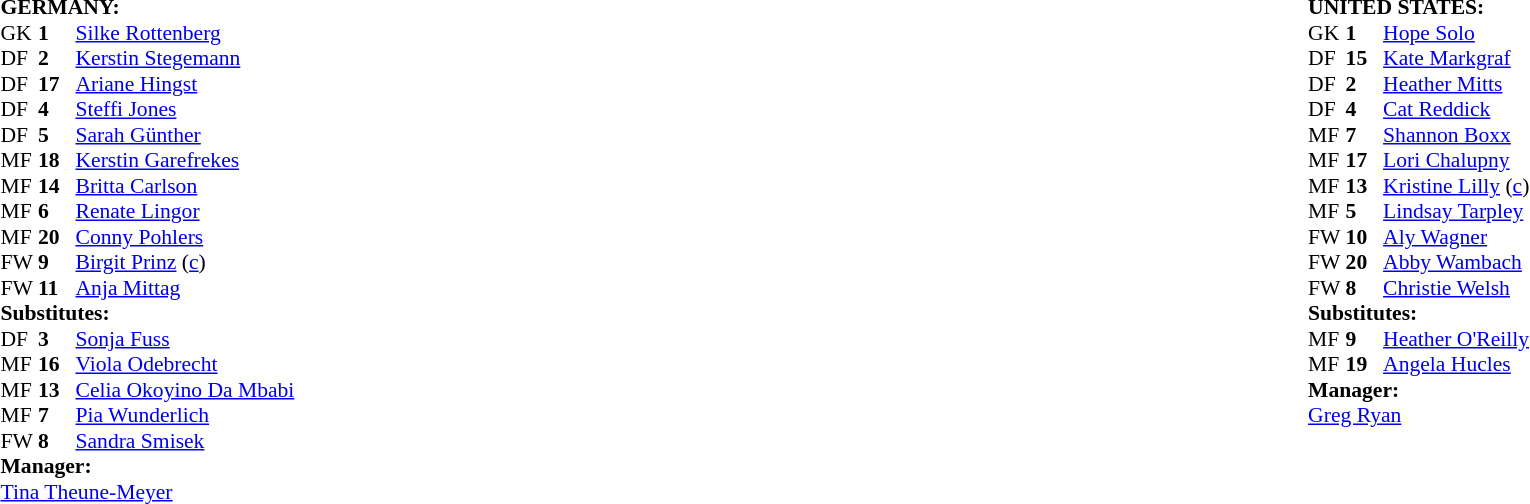<table width="100%">
<tr>
<td valign="top" width="50%"><br><table style="font-size: 90%" cellspacing="0" cellpadding="0">
<tr>
<td colspan="4"><strong>GERMANY:</strong></td>
</tr>
<tr>
<th width=25></th>
<th width=25></th>
</tr>
<tr>
<td>GK</td>
<td><strong>1</strong></td>
<td><a href='#'>Silke Rottenberg</a></td>
</tr>
<tr>
<td>DF</td>
<td><strong>2</strong></td>
<td><a href='#'>Kerstin Stegemann</a></td>
</tr>
<tr>
<td>DF</td>
<td><strong>17</strong></td>
<td><a href='#'>Ariane Hingst</a></td>
</tr>
<tr>
<td>DF</td>
<td><strong>4</strong></td>
<td><a href='#'>Steffi Jones</a></td>
</tr>
<tr>
<td>DF</td>
<td><strong>5</strong></td>
<td><a href='#'>Sarah Günther</a></td>
<td></td>
<td></td>
</tr>
<tr>
<td>MF</td>
<td><strong>18</strong></td>
<td><a href='#'>Kerstin Garefrekes</a></td>
</tr>
<tr>
<td>MF</td>
<td><strong>14</strong></td>
<td><a href='#'>Britta Carlson</a></td>
<td></td>
<td></td>
</tr>
<tr>
<td>MF</td>
<td><strong>6</strong></td>
<td><a href='#'>Renate Lingor</a></td>
<td></td>
<td></td>
</tr>
<tr>
<td>MF</td>
<td><strong>20</strong></td>
<td><a href='#'>Conny Pohlers</a></td>
<td></td>
<td></td>
</tr>
<tr>
<td>FW</td>
<td><strong>9</strong></td>
<td><a href='#'>Birgit Prinz</a> (<a href='#'>c</a>)</td>
</tr>
<tr>
<td>FW</td>
<td><strong>11</strong></td>
<td><a href='#'>Anja Mittag</a></td>
<td></td>
<td></td>
</tr>
<tr>
<td colspan=3><strong>Substitutes:</strong></td>
</tr>
<tr>
<td>DF</td>
<td><strong>3</strong></td>
<td><a href='#'>Sonja Fuss</a></td>
<td></td>
<td></td>
</tr>
<tr>
<td>MF</td>
<td><strong>16</strong></td>
<td><a href='#'>Viola Odebrecht</a></td>
<td></td>
<td></td>
</tr>
<tr>
<td>MF</td>
<td><strong>13</strong></td>
<td><a href='#'>Celia Okoyino Da Mbabi</a></td>
<td></td>
<td></td>
</tr>
<tr>
<td>MF</td>
<td><strong>7</strong></td>
<td><a href='#'>Pia Wunderlich</a></td>
<td></td>
<td></td>
</tr>
<tr>
<td>FW</td>
<td><strong>8</strong></td>
<td><a href='#'>Sandra Smisek</a></td>
<td></td>
<td></td>
</tr>
<tr>
<td colspan=3><strong>Manager:</strong></td>
</tr>
<tr>
<td colspan=4> <a href='#'>Tina Theune-Meyer</a></td>
</tr>
</table>
</td>
<td></td>
<td valign="top" width="50%"><br><table style="font-size: 90%" cellspacing="0" cellpadding="0" align=center>
<tr>
<td colspan="4"><strong>UNITED STATES:</strong></td>
</tr>
<tr>
<th width=25></th>
<th width=25></th>
</tr>
<tr>
<td>GK</td>
<td><strong>1</strong></td>
<td><a href='#'>Hope Solo</a></td>
</tr>
<tr>
<td>DF</td>
<td><strong>15</strong></td>
<td><a href='#'>Kate Markgraf</a></td>
</tr>
<tr>
<td>DF</td>
<td><strong>2</strong></td>
<td><a href='#'>Heather Mitts</a></td>
</tr>
<tr>
<td>DF</td>
<td><strong>4</strong></td>
<td><a href='#'>Cat Reddick</a></td>
</tr>
<tr>
<td>MF</td>
<td><strong>7</strong></td>
<td><a href='#'>Shannon Boxx</a></td>
</tr>
<tr>
<td>MF</td>
<td><strong>17</strong></td>
<td><a href='#'>Lori Chalupny</a></td>
</tr>
<tr>
<td>MF</td>
<td><strong>13</strong></td>
<td><a href='#'>Kristine Lilly</a> (<a href='#'>c</a>)</td>
</tr>
<tr>
<td>MF</td>
<td><strong>5</strong></td>
<td><a href='#'>Lindsay Tarpley</a></td>
</tr>
<tr>
<td>FW</td>
<td><strong>10</strong></td>
<td><a href='#'>Aly Wagner</a></td>
<td></td>
<td></td>
</tr>
<tr>
<td>FW</td>
<td><strong>20</strong></td>
<td><a href='#'>Abby Wambach</a></td>
</tr>
<tr>
<td>FW</td>
<td><strong>8</strong></td>
<td><a href='#'>Christie Welsh</a></td>
<td></td>
<td></td>
</tr>
<tr>
<td colspan=3><strong>Substitutes:</strong></td>
</tr>
<tr>
<td>MF</td>
<td><strong>9</strong></td>
<td><a href='#'>Heather O'Reilly</a></td>
<td></td>
<td></td>
</tr>
<tr>
<td>MF</td>
<td><strong>19</strong></td>
<td><a href='#'>Angela Hucles</a></td>
<td></td>
<td></td>
</tr>
<tr>
<td colspan=3><strong>Manager:</strong></td>
</tr>
<tr>
<td colspan=4> <a href='#'>Greg Ryan</a></td>
</tr>
</table>
</td>
</tr>
</table>
